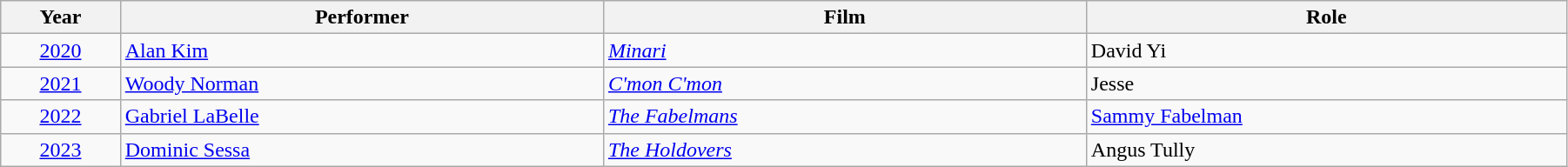<table class="wikitable" style="width:95%;">
<tr>
<th style="width:100px;"><strong>Year</strong></th>
<th style="width:450px;"><strong>Performer</strong></th>
<th style="width:450px;"><strong>Film</strong></th>
<th style="width:450px;"><strong>Role</strong></th>
</tr>
<tr>
<td style="text-align:center;"><a href='#'>2020</a></td>
<td><a href='#'>Alan Kim</a></td>
<td><em><a href='#'>Minari</a></em></td>
<td>David Yi</td>
</tr>
<tr>
<td style="text-align:center;"><a href='#'>2021</a></td>
<td><a href='#'>Woody Norman</a></td>
<td><em><a href='#'>C'mon C'mon</a></em></td>
<td>Jesse</td>
</tr>
<tr>
<td style="text-align:center;"><a href='#'>2022</a></td>
<td><a href='#'>Gabriel LaBelle</a></td>
<td><em><a href='#'>The Fabelmans</a></em></td>
<td><a href='#'>Sammy Fabelman</a></td>
</tr>
<tr>
<td style="text-align:center;"><a href='#'>2023</a></td>
<td><a href='#'>Dominic Sessa</a></td>
<td><em><a href='#'>The Holdovers</a></em></td>
<td>Angus Tully</td>
</tr>
</table>
